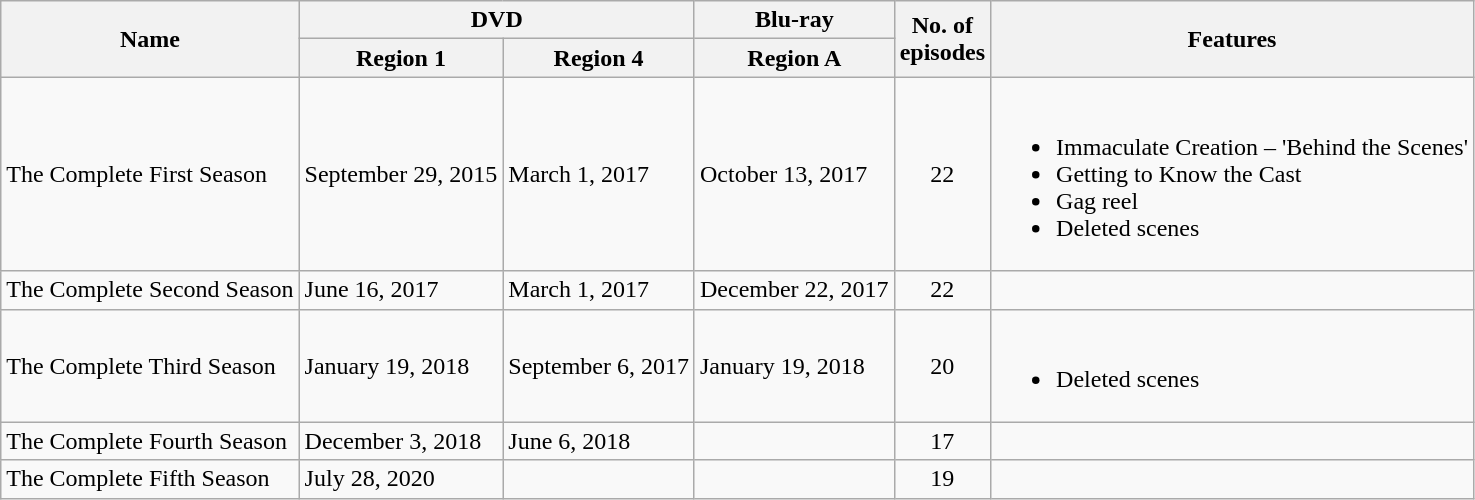<table class="wikitable plainrowheaders">
<tr>
<th scope="col" rowspan="2">Name</th>
<th colspan="2" scope="col">DVD</th>
<th scope="col">Blu-ray</th>
<th scope="col" rowspan="2">No. of<br>episodes</th>
<th scope="col" rowspan="2">Features</th>
</tr>
<tr>
<th scope="col">Region 1</th>
<th scope="col">Region 4</th>
<th scope="col">Region A</th>
</tr>
<tr>
<td scope="row">The Complete First Season</td>
<td>September 29, 2015</td>
<td>March 1, 2017</td>
<td>October 13, 2017</td>
<td style="text-align:center;">22</td>
<td><br><ul><li>Immaculate Creation – 'Behind the Scenes'</li><li>Getting to Know the Cast</li><li>Gag reel</li><li>Deleted scenes</li></ul></td>
</tr>
<tr>
<td scope="row">The Complete Second Season</td>
<td>June 16, 2017</td>
<td>March 1, 2017</td>
<td>December 22, 2017</td>
<td style="text-align:center;">22</td>
<td></td>
</tr>
<tr>
<td scope="row">The Complete Third Season</td>
<td>January 19, 2018</td>
<td>September 6, 2017</td>
<td>January 19, 2018</td>
<td style="text-align:center;">20</td>
<td><br><ul><li>Deleted scenes</li></ul></td>
</tr>
<tr>
<td scope="row">The Complete Fourth Season</td>
<td>December 3, 2018</td>
<td>June 6, 2018</td>
<td></td>
<td style="text-align:center;">17</td>
<td></td>
</tr>
<tr>
<td scope="row">The Complete Fifth Season</td>
<td>July 28, 2020</td>
<td></td>
<td></td>
<td style="text-align:center;">19</td>
<td></td>
</tr>
</table>
